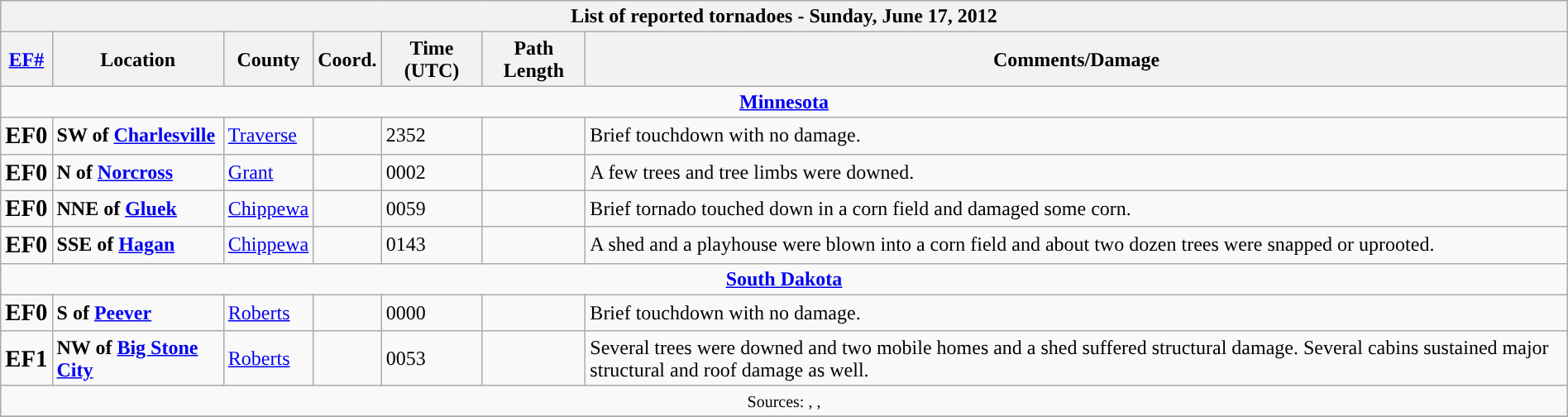<table class="wikitable collapsible" width="100%">
<tr>
<th colspan="7">List of reported tornadoes - Sunday, June 17, 2012</th>
</tr>
<tr>
<th><a href='#'>EF#</a></th>
<th>Location</th>
<th>County</th>
<th>Coord.</th>
<th>Time (UTC)</th>
<th>Path Length</th>
<th>Comments/Damage</th>
</tr>
<tr>
<td colspan="7" align=center><strong><a href='#'>Minnesota</a></strong></td>
</tr>
<tr>
<td><big><strong>EF0</strong></big></td>
<td><strong>SW of <a href='#'>Charlesville</a></strong></td>
<td><a href='#'>Traverse</a></td>
<td></td>
<td>2352</td>
<td></td>
<td>Brief touchdown with no damage.</td>
</tr>
<tr>
<td><big><strong>EF0</strong></big></td>
<td><strong>N of <a href='#'>Norcross</a></strong></td>
<td><a href='#'>Grant</a></td>
<td></td>
<td>0002</td>
<td></td>
<td>A few trees and tree limbs were downed.</td>
</tr>
<tr>
<td><big><strong>EF0</strong></big></td>
<td><strong>NNE of <a href='#'>Gluek</a></strong></td>
<td><a href='#'>Chippewa</a></td>
<td></td>
<td>0059</td>
<td></td>
<td>Brief tornado touched down in a corn field and damaged some corn.</td>
</tr>
<tr>
<td><big><strong>EF0</strong></big></td>
<td><strong>SSE of <a href='#'>Hagan</a></strong></td>
<td><a href='#'>Chippewa</a></td>
<td></td>
<td>0143</td>
<td></td>
<td>A shed and a playhouse were blown into a corn field and about two dozen trees were snapped or uprooted.</td>
</tr>
<tr>
<td colspan="7" align=center><strong><a href='#'>South Dakota</a></strong></td>
</tr>
<tr>
<td><big><strong>EF0</strong></big></td>
<td><strong>S of <a href='#'>Peever</a></strong></td>
<td><a href='#'>Roberts</a></td>
<td></td>
<td>0000</td>
<td></td>
<td>Brief touchdown with no damage.</td>
</tr>
<tr>
<td><big><strong>EF1</strong></big></td>
<td><strong>NW of <a href='#'>Big Stone City</a></strong></td>
<td><a href='#'>Roberts</a></td>
<td></td>
<td>0053</td>
<td></td>
<td>Several trees were downed and two mobile homes and a shed suffered structural damage. Several cabins sustained major structural and roof damage as well.</td>
</tr>
<tr>
<td colspan="7" align=center><small>Sources: , , </small></td>
</tr>
<tr>
</tr>
</table>
